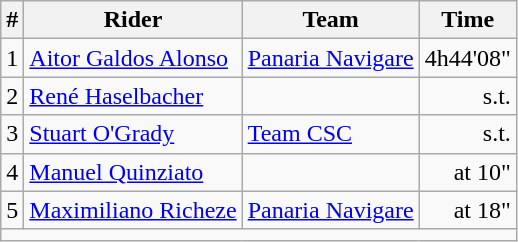<table class="wikitable">
<tr>
<th>#</th>
<th>Rider</th>
<th>Team</th>
<th>Time</th>
</tr>
<tr>
<td align=right>1</td>
<td> <a href='#'>Aitor Galdos Alonso</a></td>
<td><a href='#'>Panaria Navigare</a></td>
<td align=right>4h44'08"</td>
</tr>
<tr>
<td align=right>2</td>
<td> <a href='#'>René Haselbacher</a></td>
<td></td>
<td align=right>s.t.</td>
</tr>
<tr>
<td align=right>3</td>
<td> <a href='#'>Stuart O'Grady</a></td>
<td><a href='#'>Team CSC</a></td>
<td align=right>s.t.</td>
</tr>
<tr>
<td align=right>4</td>
<td> <a href='#'>Manuel Quinziato</a></td>
<td></td>
<td align=right>at 10"</td>
</tr>
<tr>
<td align=right>5</td>
<td> <a href='#'>Maximiliano Richeze</a></td>
<td><a href='#'>Panaria Navigare</a></td>
<td align=right>at 18"</td>
</tr>
<tr>
<td align=right colspan=5></td>
</tr>
</table>
